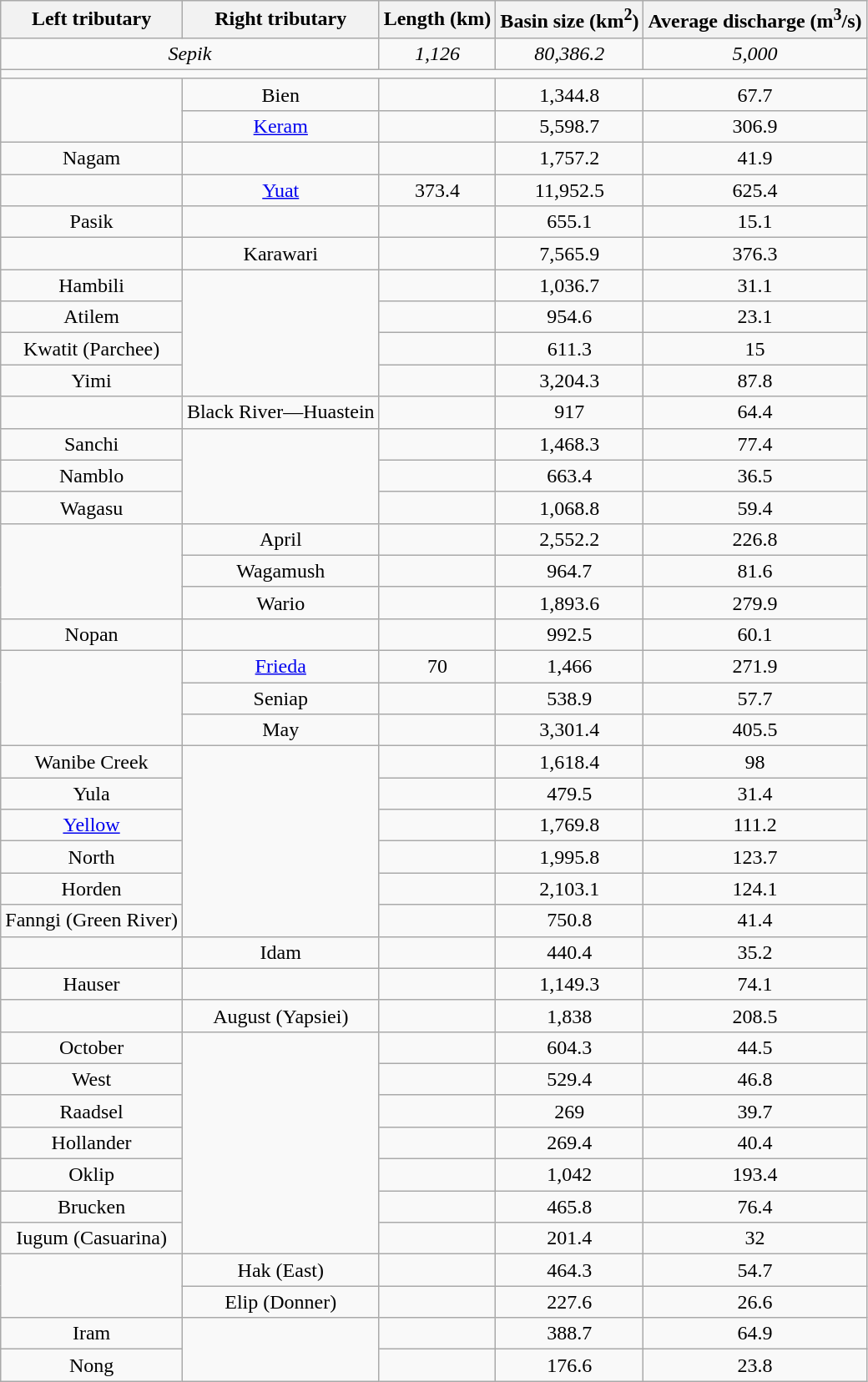<table class="wikitable" style="text-align:center;">
<tr>
<th>Left tributary</th>
<th>Right tributary</th>
<th>Length (km)</th>
<th>Basin size (km<sup>2</sup>)</th>
<th>Average discharge (m<sup>3</sup>/s)</th>
</tr>
<tr>
<td colspan="2"><em>Sepik</em></td>
<td><em>1,126</em></td>
<td><em>80,386.2</em></td>
<td><em>5,000</em></td>
</tr>
<tr>
<td colspan="5"></td>
</tr>
<tr>
<td rowspan="2"></td>
<td>Bien</td>
<td></td>
<td>1,344.8</td>
<td>67.7</td>
</tr>
<tr>
<td><a href='#'>Keram</a></td>
<td></td>
<td>5,598.7</td>
<td>306.9</td>
</tr>
<tr>
<td>Nagam</td>
<td></td>
<td></td>
<td>1,757.2</td>
<td>41.9</td>
</tr>
<tr>
<td></td>
<td><a href='#'>Yuat</a></td>
<td>373.4</td>
<td>11,952.5</td>
<td>625.4</td>
</tr>
<tr>
<td>Pasik</td>
<td></td>
<td></td>
<td>655.1</td>
<td>15.1</td>
</tr>
<tr>
<td></td>
<td>Karawari</td>
<td></td>
<td>7,565.9</td>
<td>376.3</td>
</tr>
<tr>
<td>Hambili</td>
<td rowspan="4"></td>
<td></td>
<td>1,036.7</td>
<td>31.1</td>
</tr>
<tr>
<td>Atilem</td>
<td></td>
<td>954.6</td>
<td>23.1</td>
</tr>
<tr>
<td>Kwatit (Parchee)</td>
<td></td>
<td>611.3</td>
<td>15</td>
</tr>
<tr>
<td>Yimi</td>
<td></td>
<td>3,204.3</td>
<td>87.8</td>
</tr>
<tr>
<td></td>
<td>Black River—Huastein</td>
<td></td>
<td>917</td>
<td>64.4</td>
</tr>
<tr>
<td>Sanchi</td>
<td rowspan="3"></td>
<td></td>
<td>1,468.3</td>
<td>77.4</td>
</tr>
<tr>
<td>Namblo</td>
<td></td>
<td>663.4</td>
<td>36.5</td>
</tr>
<tr>
<td>Wagasu</td>
<td></td>
<td>1,068.8</td>
<td>59.4</td>
</tr>
<tr>
<td rowspan="3"></td>
<td>April</td>
<td></td>
<td>2,552.2</td>
<td>226.8</td>
</tr>
<tr>
<td>Wagamush</td>
<td></td>
<td>964.7</td>
<td>81.6</td>
</tr>
<tr>
<td>Wario</td>
<td></td>
<td>1,893.6</td>
<td>279.9</td>
</tr>
<tr>
<td>Nopan</td>
<td></td>
<td></td>
<td>992.5</td>
<td>60.1</td>
</tr>
<tr>
<td rowspan="3"></td>
<td><a href='#'>Frieda</a></td>
<td>70</td>
<td>1,466</td>
<td>271.9</td>
</tr>
<tr>
<td>Seniap</td>
<td></td>
<td>538.9</td>
<td>57.7</td>
</tr>
<tr>
<td>May</td>
<td></td>
<td>3,301.4</td>
<td>405.5</td>
</tr>
<tr>
<td>Wanibe Creek</td>
<td rowspan="6"></td>
<td></td>
<td>1,618.4</td>
<td>98</td>
</tr>
<tr>
<td>Yula</td>
<td></td>
<td>479.5</td>
<td>31.4</td>
</tr>
<tr>
<td><a href='#'>Yellow</a></td>
<td></td>
<td>1,769.8</td>
<td>111.2</td>
</tr>
<tr>
<td>North</td>
<td></td>
<td>1,995.8</td>
<td>123.7</td>
</tr>
<tr>
<td>Horden</td>
<td></td>
<td>2,103.1</td>
<td>124.1</td>
</tr>
<tr>
<td>Fanngi (Green River)</td>
<td></td>
<td>750.8</td>
<td>41.4</td>
</tr>
<tr>
<td></td>
<td>Idam</td>
<td></td>
<td>440.4</td>
<td>35.2</td>
</tr>
<tr>
<td>Hauser</td>
<td></td>
<td></td>
<td>1,149.3</td>
<td>74.1</td>
</tr>
<tr>
<td></td>
<td>August (Yapsiei)</td>
<td></td>
<td>1,838</td>
<td>208.5</td>
</tr>
<tr>
<td>October</td>
<td rowspan="7"></td>
<td></td>
<td>604.3</td>
<td>44.5</td>
</tr>
<tr>
<td>West</td>
<td></td>
<td>529.4</td>
<td>46.8</td>
</tr>
<tr>
<td>Raadsel</td>
<td></td>
<td>269</td>
<td>39.7</td>
</tr>
<tr>
<td>Hollander</td>
<td></td>
<td>269.4</td>
<td>40.4</td>
</tr>
<tr>
<td>Oklip</td>
<td></td>
<td>1,042</td>
<td>193.4</td>
</tr>
<tr>
<td>Brucken</td>
<td></td>
<td>465.8</td>
<td>76.4</td>
</tr>
<tr>
<td>Iugum (Casuarina)</td>
<td></td>
<td>201.4</td>
<td>32</td>
</tr>
<tr>
<td rowspan="2"></td>
<td>Hak (East)</td>
<td></td>
<td>464.3</td>
<td>54.7</td>
</tr>
<tr>
<td>Elip (Donner)</td>
<td></td>
<td>227.6</td>
<td>26.6</td>
</tr>
<tr>
<td>Iram</td>
<td rowspan="2"></td>
<td></td>
<td>388.7</td>
<td>64.9</td>
</tr>
<tr>
<td>Nong</td>
<td></td>
<td>176.6</td>
<td>23.8</td>
</tr>
</table>
